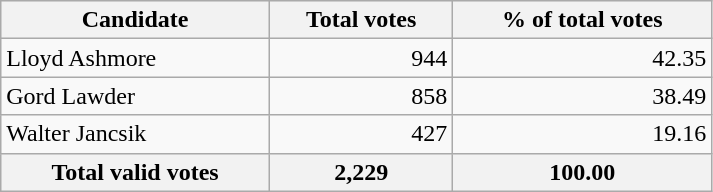<table style="width:475px;" class="wikitable">
<tr bgcolor="#EEEEEE">
<th align="left">Candidate</th>
<th align="right">Total votes</th>
<th align="right">% of total votes</th>
</tr>
<tr>
<td align="left">Lloyd Ashmore</td>
<td align="right">944</td>
<td align="right">42.35</td>
</tr>
<tr>
<td align="left">Gord Lawder</td>
<td align="right">858</td>
<td align="right">38.49</td>
</tr>
<tr>
<td align="left">Walter Jancsik</td>
<td align="right">427</td>
<td align="right">19.16</td>
</tr>
<tr bgcolor="#EEEEEE">
<th align="left">Total valid votes</th>
<th align="right"><strong>2,229</strong></th>
<th align="right"><strong>100.00</strong></th>
</tr>
</table>
